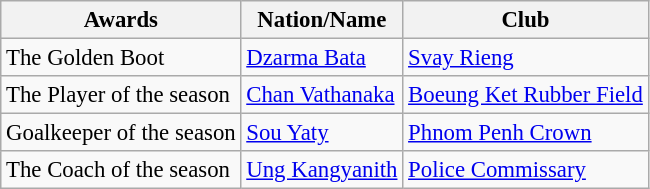<table class="wikitable" style="font-size: 95%;">
<tr>
<th>Awards</th>
<th>Nation/Name</th>
<th>Club</th>
</tr>
<tr>
<td>The Golden Boot</td>
<td> <a href='#'>Dzarma Bata</a></td>
<td><a href='#'>Svay Rieng</a></td>
</tr>
<tr>
<td>The Player of the season</td>
<td> <a href='#'>Chan Vathanaka</a></td>
<td><a href='#'>Boeung Ket Rubber Field</a></td>
</tr>
<tr>
<td>Goalkeeper of the season</td>
<td> <a href='#'>Sou Yaty</a></td>
<td><a href='#'>Phnom Penh Crown</a></td>
</tr>
<tr>
<td>The Coach of the season</td>
<td> <a href='#'>Ung Kangyanith</a></td>
<td><a href='#'>Police Commissary</a></td>
</tr>
</table>
